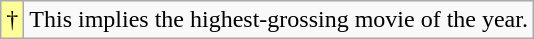<table class="wikitable">
<tr>
<td style="background-color:#FFFF99">†</td>
<td>This implies the highest-grossing movie of the year.</td>
</tr>
</table>
